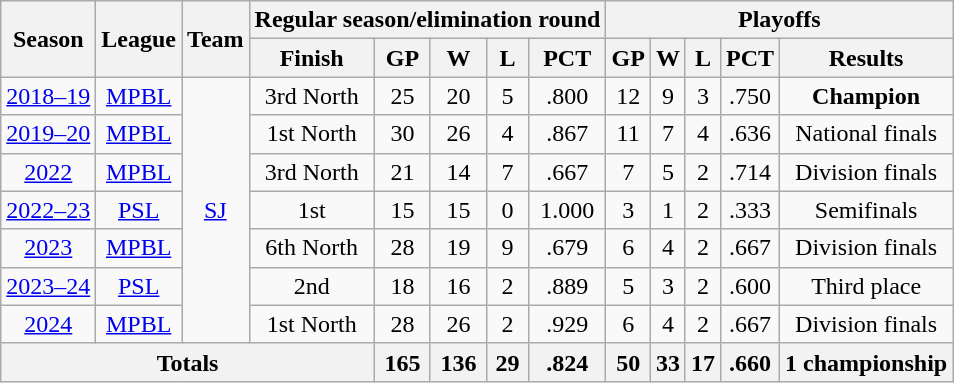<table class="wikitable" style="text-align:center">
<tr>
<th rowspan="2">Season</th>
<th rowspan="2">League</th>
<th rowspan="2">Team</th>
<th colspan="5">Regular season/elimination round</th>
<th colspan="5">Playoffs</th>
</tr>
<tr>
<th>Finish</th>
<th>GP</th>
<th>W</th>
<th>L</th>
<th>PCT</th>
<th>GP</th>
<th>W</th>
<th>L</th>
<th>PCT</th>
<th>Results</th>
</tr>
<tr>
<td><a href='#'>2018–19</a></td>
<td><a href='#'>MPBL</a></td>
<td rowspan="7"><a href='#'>SJ</a></td>
<td>3rd North</td>
<td>25</td>
<td>20</td>
<td>5</td>
<td>.800</td>
<td>12</td>
<td>9</td>
<td>3</td>
<td>.750</td>
<td><strong>Champion</strong></td>
</tr>
<tr>
<td><a href='#'>2019–20</a></td>
<td><a href='#'>MPBL</a></td>
<td>1st North</td>
<td>30</td>
<td>26</td>
<td>4</td>
<td>.867</td>
<td>11</td>
<td>7</td>
<td>4</td>
<td>.636</td>
<td>National finals</td>
</tr>
<tr>
<td><a href='#'>2022</a></td>
<td><a href='#'>MPBL</a></td>
<td>3rd North</td>
<td>21</td>
<td>14</td>
<td>7</td>
<td>.667</td>
<td>7</td>
<td>5</td>
<td>2</td>
<td>.714</td>
<td>Division finals</td>
</tr>
<tr>
<td><a href='#'>2022–23</a></td>
<td><a href='#'>PSL</a></td>
<td>1st</td>
<td>15</td>
<td>15</td>
<td>0</td>
<td>1.000</td>
<td>3</td>
<td>1</td>
<td>2</td>
<td>.333</td>
<td>Semifinals</td>
</tr>
<tr>
<td><a href='#'>2023</a></td>
<td><a href='#'>MPBL</a></td>
<td>6th North</td>
<td>28</td>
<td>19</td>
<td>9</td>
<td>.679</td>
<td>6</td>
<td>4</td>
<td>2</td>
<td>.667</td>
<td>Division finals</td>
</tr>
<tr>
<td><a href='#'>2023–24</a></td>
<td><a href='#'>PSL</a></td>
<td>2nd</td>
<td>18</td>
<td>16</td>
<td>2</td>
<td>.889</td>
<td>5</td>
<td>3</td>
<td>2</td>
<td>.600</td>
<td>Third place</td>
</tr>
<tr>
<td><a href='#'>2024</a></td>
<td><a href='#'>MPBL</a></td>
<td>1st North</td>
<td>28</td>
<td>26</td>
<td>2</td>
<td>.929</td>
<td>6</td>
<td>4</td>
<td>2</td>
<td>.667</td>
<td>Division finals</td>
</tr>
<tr>
<th colspan="4">Totals</th>
<th>165</th>
<th>136</th>
<th>29</th>
<th>.824</th>
<th>50</th>
<th>33</th>
<th>17</th>
<th>.660</th>
<th>1 championship</th>
</tr>
</table>
